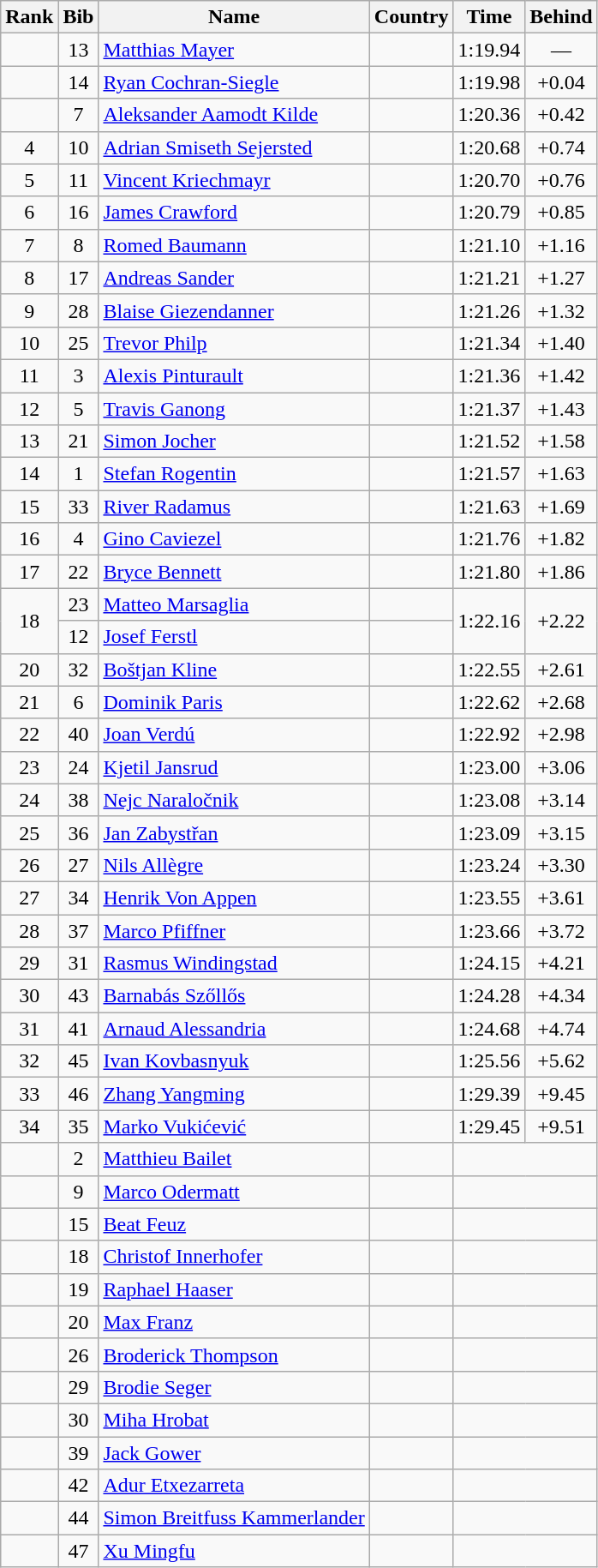<table class="wikitable sortable" style="text-align:center">
<tr>
<th>Rank</th>
<th>Bib</th>
<th>Name</th>
<th>Country</th>
<th>Time</th>
<th>Behind</th>
</tr>
<tr>
<td></td>
<td>13</td>
<td align=left><a href='#'>Matthias Mayer</a></td>
<td align=left></td>
<td>1:19.94</td>
<td>—</td>
</tr>
<tr>
<td></td>
<td>14</td>
<td align=left><a href='#'>Ryan Cochran-Siegle</a></td>
<td align=left></td>
<td>1:19.98</td>
<td>+0.04</td>
</tr>
<tr>
<td></td>
<td>7</td>
<td align=left><a href='#'>Aleksander Aamodt Kilde</a></td>
<td align=left></td>
<td>1:20.36</td>
<td>+0.42</td>
</tr>
<tr>
<td>4</td>
<td>10</td>
<td align=left><a href='#'>Adrian Smiseth Sejersted</a></td>
<td align=left></td>
<td>1:20.68</td>
<td>+0.74</td>
</tr>
<tr>
<td>5</td>
<td>11</td>
<td align=left><a href='#'>Vincent Kriechmayr</a></td>
<td align=left></td>
<td>1:20.70</td>
<td>+0.76</td>
</tr>
<tr>
<td>6</td>
<td>16</td>
<td align="left"><a href='#'>James Crawford</a></td>
<td align="left"></td>
<td>1:20.79</td>
<td>+0.85</td>
</tr>
<tr>
<td>7</td>
<td>8</td>
<td align=left><a href='#'>Romed Baumann</a></td>
<td align=left></td>
<td>1:21.10</td>
<td>+1.16</td>
</tr>
<tr>
<td>8</td>
<td>17</td>
<td align="left"><a href='#'>Andreas Sander</a></td>
<td align="left"></td>
<td>1:21.21</td>
<td>+1.27</td>
</tr>
<tr>
<td>9</td>
<td>28</td>
<td align=left><a href='#'>Blaise Giezendanner</a></td>
<td align=left></td>
<td>1:21.26</td>
<td>+1.32</td>
</tr>
<tr>
<td>10</td>
<td>25</td>
<td align=left><a href='#'>Trevor Philp</a></td>
<td align=left></td>
<td>1:21.34</td>
<td>+1.40</td>
</tr>
<tr>
<td>11</td>
<td>3</td>
<td align=left><a href='#'>Alexis Pinturault</a></td>
<td align=left></td>
<td>1:21.36</td>
<td>+1.42</td>
</tr>
<tr>
<td>12</td>
<td>5</td>
<td align=left><a href='#'>Travis Ganong</a></td>
<td align=left></td>
<td>1:21.37</td>
<td>+1.43</td>
</tr>
<tr>
<td>13</td>
<td>21</td>
<td align=left><a href='#'>Simon Jocher</a></td>
<td align=left></td>
<td>1:21.52</td>
<td>+1.58</td>
</tr>
<tr>
<td>14</td>
<td>1</td>
<td align=left><a href='#'>Stefan Rogentin</a></td>
<td align=left></td>
<td>1:21.57</td>
<td>+1.63</td>
</tr>
<tr>
<td>15</td>
<td>33</td>
<td align=left><a href='#'>River Radamus</a></td>
<td align=left></td>
<td>1:21.63</td>
<td>+1.69</td>
</tr>
<tr>
<td>16</td>
<td>4</td>
<td align=left><a href='#'>Gino Caviezel</a></td>
<td align=left></td>
<td>1:21.76</td>
<td>+1.82</td>
</tr>
<tr>
<td>17</td>
<td>22</td>
<td align=left><a href='#'>Bryce Bennett</a></td>
<td align="left"></td>
<td>1:21.80</td>
<td>+1.86</td>
</tr>
<tr>
<td rowspan="2">18</td>
<td>23</td>
<td align=left><a href='#'>Matteo Marsaglia</a></td>
<td align=left></td>
<td rowspan="2">1:22.16</td>
<td rowspan="2">+2.22</td>
</tr>
<tr>
<td>12</td>
<td align=left><a href='#'>Josef Ferstl</a></td>
<td align=left></td>
</tr>
<tr>
<td>20</td>
<td>32</td>
<td align=left><a href='#'>Boštjan Kline</a></td>
<td align=left></td>
<td>1:22.55</td>
<td>+2.61</td>
</tr>
<tr>
<td>21</td>
<td>6</td>
<td align=left><a href='#'>Dominik Paris</a></td>
<td align=left></td>
<td>1:22.62</td>
<td>+2.68</td>
</tr>
<tr>
<td>22</td>
<td>40</td>
<td align=left><a href='#'>Joan Verdú</a></td>
<td align=left></td>
<td>1:22.92</td>
<td>+2.98</td>
</tr>
<tr>
<td>23</td>
<td>24</td>
<td align=left><a href='#'>Kjetil Jansrud</a></td>
<td align=left></td>
<td>1:23.00</td>
<td>+3.06</td>
</tr>
<tr>
<td>24</td>
<td>38</td>
<td align=left><a href='#'>Nejc Naraločnik</a></td>
<td align=left></td>
<td>1:23.08</td>
<td>+3.14</td>
</tr>
<tr>
<td>25</td>
<td>36</td>
<td align=left><a href='#'>Jan Zabystřan</a></td>
<td align=left></td>
<td>1:23.09</td>
<td>+3.15</td>
</tr>
<tr>
<td>26</td>
<td>27</td>
<td align=left><a href='#'>Nils Allègre</a></td>
<td align=left></td>
<td>1:23.24</td>
<td>+3.30</td>
</tr>
<tr>
<td>27</td>
<td>34</td>
<td align=left><a href='#'>Henrik Von Appen</a></td>
<td align=left></td>
<td>1:23.55</td>
<td>+3.61</td>
</tr>
<tr>
<td>28</td>
<td>37</td>
<td align=left><a href='#'>Marco Pfiffner</a></td>
<td align=left></td>
<td>1:23.66</td>
<td>+3.72</td>
</tr>
<tr>
<td>29</td>
<td>31</td>
<td align=left><a href='#'>Rasmus Windingstad</a></td>
<td align=left></td>
<td>1:24.15</td>
<td>+4.21</td>
</tr>
<tr>
<td>30</td>
<td>43</td>
<td align=left><a href='#'>Barnabás Szőllős</a></td>
<td align=left></td>
<td>1:24.28</td>
<td>+4.34</td>
</tr>
<tr>
<td>31</td>
<td>41</td>
<td align=left><a href='#'>Arnaud Alessandria</a></td>
<td align=left></td>
<td>1:24.68</td>
<td>+4.74</td>
</tr>
<tr>
<td>32</td>
<td>45</td>
<td align=left><a href='#'>Ivan Kovbasnyuk</a></td>
<td align=left></td>
<td>1:25.56</td>
<td>+5.62</td>
</tr>
<tr>
<td>33</td>
<td>46</td>
<td align=left><a href='#'>Zhang Yangming</a></td>
<td align=left></td>
<td>1:29.39</td>
<td>+9.45</td>
</tr>
<tr>
<td>34</td>
<td>35</td>
<td align=left><a href='#'>Marko Vukićević</a></td>
<td align=left></td>
<td>1:29.45</td>
<td>+9.51</td>
</tr>
<tr>
<td></td>
<td>2</td>
<td align=left><a href='#'>Matthieu Bailet</a></td>
<td align=left></td>
<td colspan=2></td>
</tr>
<tr>
<td></td>
<td>9</td>
<td align=left><a href='#'>Marco Odermatt</a></td>
<td align=left></td>
<td colspan=2></td>
</tr>
<tr>
<td></td>
<td>15</td>
<td align="left"><a href='#'>Beat Feuz</a></td>
<td align="left"></td>
<td colspan="2"></td>
</tr>
<tr>
<td></td>
<td>18</td>
<td align="left"><a href='#'>Christof Innerhofer</a></td>
<td align="left"></td>
<td colspan="2"></td>
</tr>
<tr>
<td></td>
<td>19</td>
<td align="left"><a href='#'>Raphael Haaser</a></td>
<td align="left"></td>
<td colspan="2"></td>
</tr>
<tr>
<td></td>
<td>20</td>
<td align="left"><a href='#'>Max Franz</a></td>
<td align="left"></td>
<td colspan="2"></td>
</tr>
<tr>
<td></td>
<td>26</td>
<td align=left><a href='#'>Broderick Thompson</a></td>
<td align=left></td>
<td colspan="2"></td>
</tr>
<tr>
<td></td>
<td>29</td>
<td align=left><a href='#'>Brodie Seger</a></td>
<td align=left></td>
<td colspan="2"></td>
</tr>
<tr>
<td></td>
<td>30</td>
<td align=left><a href='#'>Miha Hrobat</a></td>
<td align=left></td>
<td colspan="2"></td>
</tr>
<tr>
<td></td>
<td>39</td>
<td align=left><a href='#'>Jack Gower</a></td>
<td align=left></td>
<td colspan="2"></td>
</tr>
<tr>
<td></td>
<td>42</td>
<td align=left><a href='#'>Adur Etxezarreta</a></td>
<td align=left></td>
<td colspan="2"></td>
</tr>
<tr>
<td></td>
<td>44</td>
<td align=left><a href='#'>Simon Breitfuss Kammerlander</a></td>
<td align=left></td>
<td colspan="2"></td>
</tr>
<tr>
<td></td>
<td>47</td>
<td align=left><a href='#'>Xu Mingfu</a></td>
<td align=left></td>
<td colspan="2"></td>
</tr>
</table>
